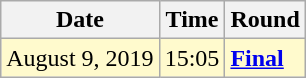<table class="wikitable">
<tr>
<th>Date</th>
<th>Time</th>
<th>Round</th>
</tr>
<tr style=background:lemonchiffon>
<td>August 9, 2019</td>
<td>15:05</td>
<td><strong><a href='#'>Final</a></strong></td>
</tr>
</table>
